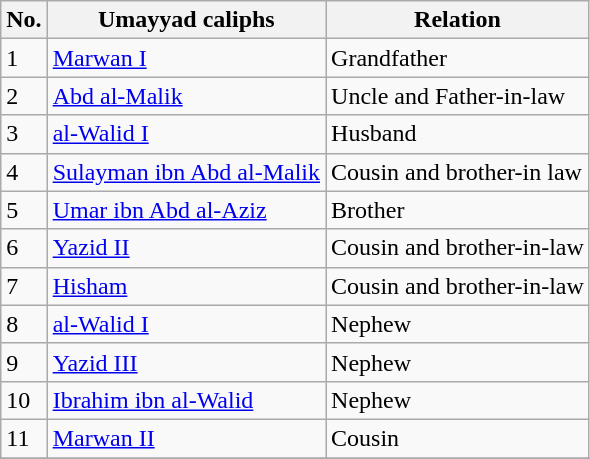<table class="wikitable" border="2">
<tr>
<th>No.</th>
<th>Umayyad caliphs</th>
<th>Relation</th>
</tr>
<tr>
<td>1</td>
<td><a href='#'>Marwan I</a></td>
<td>Grandfather</td>
</tr>
<tr>
<td>2</td>
<td><a href='#'>Abd al-Malik</a></td>
<td>Uncle and Father-in-law</td>
</tr>
<tr>
<td>3</td>
<td><a href='#'>al-Walid I</a></td>
<td>Husband</td>
</tr>
<tr>
<td>4</td>
<td><a href='#'>Sulayman ibn Abd al-Malik</a></td>
<td>Cousin and brother-in law</td>
</tr>
<tr>
<td>5</td>
<td><a href='#'>Umar ibn Abd al-Aziz</a></td>
<td>Brother</td>
</tr>
<tr>
<td>6</td>
<td><a href='#'>Yazid II</a></td>
<td>Cousin and brother-in-law</td>
</tr>
<tr>
<td>7</td>
<td><a href='#'>Hisham</a></td>
<td>Cousin and brother-in-law</td>
</tr>
<tr>
<td>8</td>
<td><a href='#'>al-Walid I</a></td>
<td>Nephew</td>
</tr>
<tr>
<td>9</td>
<td><a href='#'>Yazid III</a></td>
<td>Nephew</td>
</tr>
<tr>
<td>10</td>
<td><a href='#'>Ibrahim ibn al-Walid</a></td>
<td>Nephew</td>
</tr>
<tr>
<td>11</td>
<td><a href='#'>Marwan II</a></td>
<td>Cousin</td>
</tr>
<tr>
</tr>
</table>
